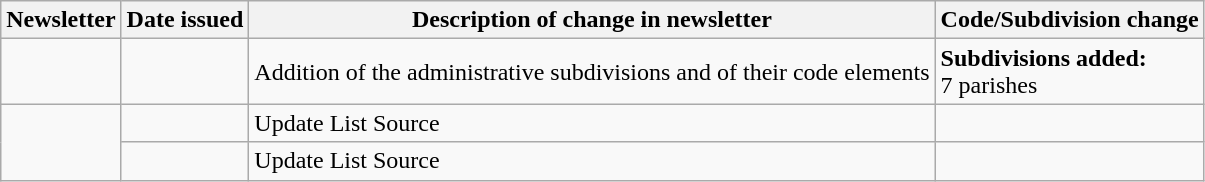<table class="wikitable">
<tr>
<th>Newsletter</th>
<th>Date issued</th>
<th>Description of change in newsletter</th>
<th>Code/Subdivision change</th>
</tr>
<tr>
<td id="I-8"></td>
<td></td>
<td>Addition of the administrative subdivisions and of their code elements</td>
<td style=white-space:nowrap><strong>Subdivisions added:</strong><br>7 parishes</td>
</tr>
<tr>
<td rowspan="2"></td>
<td></td>
<td>Update List Source</td>
<td></td>
</tr>
<tr>
<td></td>
<td>Update List Source</td>
<td></td>
</tr>
</table>
